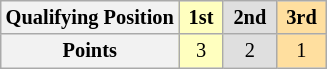<table class="wikitable" style="font-size:85%; text-align:center">
<tr>
<th>Qualifying Position</th>
<td style="background:#ffffbf;"> <strong>1st</strong> </td>
<td style="background:#dfdfdf;"> <strong>2nd</strong> </td>
<td style="background:#ffdf9f;"> <strong>3rd</strong> </td>
</tr>
<tr>
<th>Points</th>
<td style="background:#ffffbf;">3</td>
<td style="background:#dfdfdf;">2</td>
<td style="background:#ffdf9f;">1</td>
</tr>
</table>
